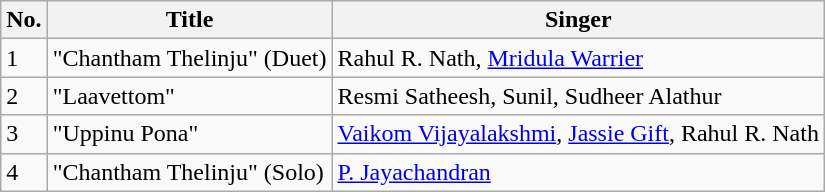<table class="wikitable">
<tr>
<th>No.</th>
<th>Title</th>
<th>Singer</th>
</tr>
<tr>
<td>1</td>
<td>"Chantham Thelinju" (Duet)</td>
<td>Rahul R. Nath, <a href='#'>Mridula Warrier</a></td>
</tr>
<tr>
<td>2</td>
<td>"Laavettom"</td>
<td>Resmi Satheesh, Sunil, Sudheer Alathur</td>
</tr>
<tr>
<td>3</td>
<td>"Uppinu Pona"</td>
<td><a href='#'>Vaikom Vijayalakshmi</a>, <a href='#'>Jassie Gift</a>, Rahul R. Nath</td>
</tr>
<tr>
<td>4</td>
<td>"Chantham Thelinju" (Solo)</td>
<td><a href='#'>P. Jayachandran</a></td>
</tr>
</table>
